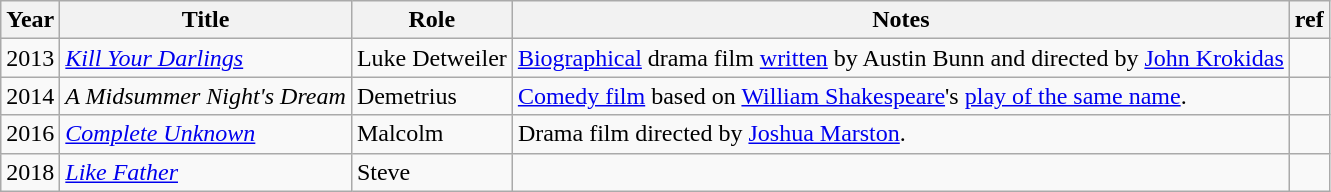<table class="wikitable sortable">
<tr>
<th>Year</th>
<th>Title</th>
<th>Role</th>
<th>Notes</th>
<th>ref</th>
</tr>
<tr>
<td>2013</td>
<td><em><a href='#'>Kill Your Darlings</a></em></td>
<td>Luke Detweiler</td>
<td><a href='#'>Biographical</a> drama film <a href='#'>written</a> by Austin Bunn and directed by <a href='#'>John Krokidas</a></td>
<td></td>
</tr>
<tr>
<td>2014</td>
<td><em>A Midsummer Night's Dream</em></td>
<td>Demetrius</td>
<td><a href='#'>Comedy film</a> based on <a href='#'>William Shakespeare</a>'s <a href='#'>play of the same name</a>.</td>
<td></td>
</tr>
<tr>
<td>2016</td>
<td><em><a href='#'>Complete Unknown</a></em></td>
<td>Malcolm</td>
<td>Drama film directed by <a href='#'>Joshua Marston</a>.</td>
<td></td>
</tr>
<tr>
<td>2018</td>
<td><em><a href='#'>Like Father</a></em></td>
<td>Steve</td>
<td></td>
</tr>
</table>
